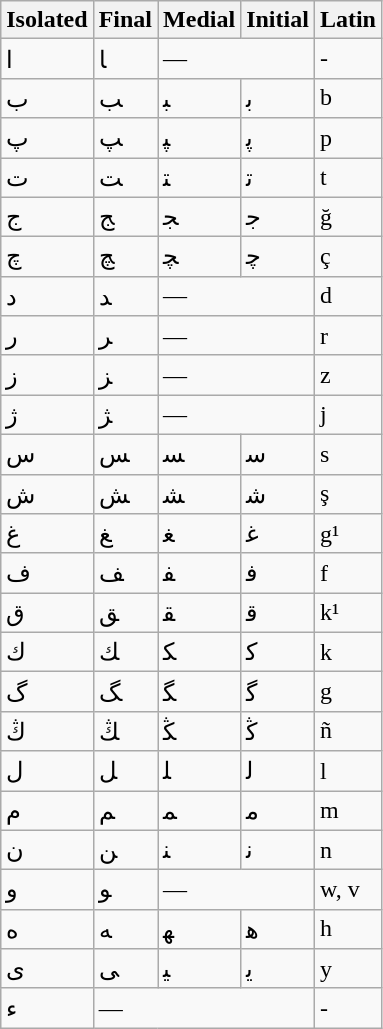<table class="wikitable">
<tr>
<th>Isolated</th>
<th>Final</th>
<th>Medial</th>
<th>Initial</th>
<th>Latin</th>
</tr>
<tr>
<td>ﺍ</td>
<td>ﺎ</td>
<td colspan="2">—</td>
<td>-</td>
</tr>
<tr>
<td>ﺏ</td>
<td>ﺐ</td>
<td>ﺒ</td>
<td>ﺑ</td>
<td>b</td>
</tr>
<tr>
<td>ﭖ</td>
<td>ﭗ</td>
<td>ﭙ</td>
<td>ﭘ</td>
<td>p</td>
</tr>
<tr>
<td>ﺕ</td>
<td>ﺖ</td>
<td>ﺘ</td>
<td>ﺗ</td>
<td>t</td>
</tr>
<tr>
<td>ﺝ</td>
<td>ﺞ</td>
<td>ﺠ</td>
<td>ﺟ</td>
<td>ğ</td>
</tr>
<tr>
<td>ﭺ</td>
<td>ﭻ</td>
<td>ﭽ</td>
<td>ﭼ</td>
<td>ç</td>
</tr>
<tr>
<td>ﺩ</td>
<td>ﺪ</td>
<td colspan="2">—</td>
<td>d</td>
</tr>
<tr>
<td>ﺭ</td>
<td>ﺮ</td>
<td colspan="2">—</td>
<td>r</td>
</tr>
<tr>
<td>ﺯ</td>
<td>ﺰ</td>
<td colspan="2">—</td>
<td>z</td>
</tr>
<tr>
<td>ﮊ</td>
<td>ﮋ</td>
<td colspan="2">—</td>
<td>j</td>
</tr>
<tr>
<td>ﺱ</td>
<td>ﺲ</td>
<td>ﺴ</td>
<td>ﺳ</td>
<td>s</td>
</tr>
<tr>
<td>ﺵ</td>
<td>ﺶ</td>
<td>ﺸ</td>
<td>ﺷ</td>
<td>ş</td>
</tr>
<tr>
<td>ﻍ</td>
<td>ﻎ</td>
<td>ﻐ</td>
<td>ﻏ</td>
<td>g¹</td>
</tr>
<tr>
<td>ﻑ</td>
<td>ﻒ</td>
<td>ﻔ</td>
<td>ﻓ</td>
<td>f</td>
</tr>
<tr>
<td>ﻕ</td>
<td>ﻖ</td>
<td>ﻘ</td>
<td>ﻗ</td>
<td>k¹</td>
</tr>
<tr>
<td>ﻙ</td>
<td>ﻚ</td>
<td>ﻜ</td>
<td>ﻛ</td>
<td>k</td>
</tr>
<tr>
<td>ﮒ</td>
<td>ﮓ</td>
<td>ﮕ</td>
<td>ﮔ</td>
<td>g</td>
</tr>
<tr>
<td>ﯓ</td>
<td>ﯔ</td>
<td>ﯖ</td>
<td>ﯕ</td>
<td>ñ</td>
</tr>
<tr>
<td>ﻝ</td>
<td>ﻞ</td>
<td>ﻠ</td>
<td>ﻟ</td>
<td>l</td>
</tr>
<tr>
<td>ﻡ</td>
<td>ﻢ</td>
<td>ﻤ</td>
<td>ﻣ</td>
<td>m</td>
</tr>
<tr>
<td>ﻥ</td>
<td>ﻦ</td>
<td>ﻨ</td>
<td>ﻧ</td>
<td>n</td>
</tr>
<tr>
<td>ﻭ</td>
<td>ﻮ</td>
<td colspan="2">—</td>
<td>w, v</td>
</tr>
<tr>
<td>ﻩ</td>
<td>ﻪ</td>
<td>ﻬ</td>
<td>ﻫ</td>
<td>h</td>
</tr>
<tr>
<td>ى</td>
<td>ﻰ</td>
<td>ﻴ</td>
<td>ﻳ</td>
<td>y</td>
</tr>
<tr>
<td>ء</td>
<td colspan="3">—</td>
<td>-</td>
</tr>
</table>
